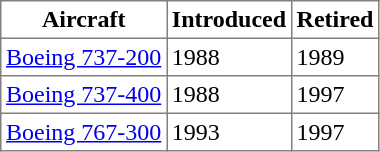<table class="toccolours" border="1" cellpadding="3" style="border-collapse:collapse">
<tr>
<th>Aircraft</th>
<th>Introduced</th>
<th>Retired</th>
</tr>
<tr>
<td><a href='#'>Boeing 737-200</a></td>
<td>1988</td>
<td>1989</td>
</tr>
<tr>
<td><a href='#'>Boeing 737-400</a></td>
<td>1988</td>
<td>1997</td>
</tr>
<tr>
<td><a href='#'>Boeing 767-300</a></td>
<td>1993</td>
<td>1997</td>
</tr>
</table>
